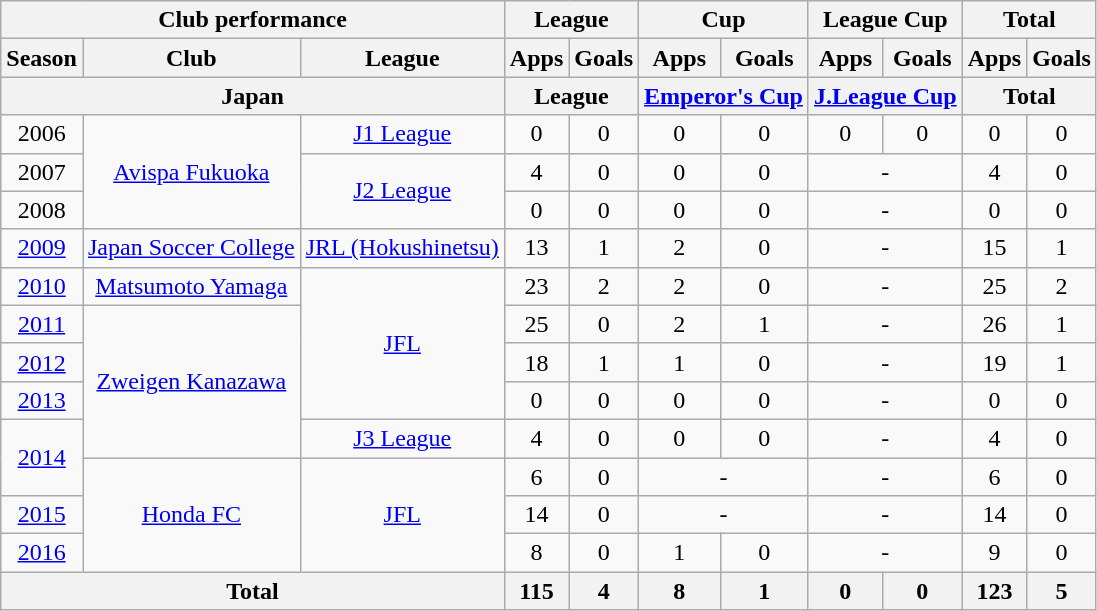<table class="wikitable" style="text-align:center;">
<tr>
<th colspan=3>Club performance</th>
<th colspan=2>League</th>
<th colspan=2>Cup</th>
<th colspan=2>League Cup</th>
<th colspan=2>Total</th>
</tr>
<tr>
<th>Season</th>
<th>Club</th>
<th>League</th>
<th>Apps</th>
<th>Goals</th>
<th>Apps</th>
<th>Goals</th>
<th>Apps</th>
<th>Goals</th>
<th>Apps</th>
<th>Goals</th>
</tr>
<tr>
<th colspan=3>Japan</th>
<th colspan=2>League</th>
<th colspan=2><a href='#'>Emperor's Cup</a></th>
<th colspan=2><a href='#'>J.League Cup</a></th>
<th colspan=2>Total</th>
</tr>
<tr>
<td>2006</td>
<td rowspan="3"><a href='#'>Avispa Fukuoka</a></td>
<td><a href='#'>J1 League</a></td>
<td>0</td>
<td>0</td>
<td>0</td>
<td>0</td>
<td>0</td>
<td>0</td>
<td>0</td>
<td>0</td>
</tr>
<tr>
<td>2007</td>
<td rowspan="2"><a href='#'>J2 League</a></td>
<td>4</td>
<td>0</td>
<td>0</td>
<td>0</td>
<td colspan="2">-</td>
<td>4</td>
<td>0</td>
</tr>
<tr>
<td>2008</td>
<td>0</td>
<td>0</td>
<td>0</td>
<td>0</td>
<td colspan="2">-</td>
<td>0</td>
<td>0</td>
</tr>
<tr>
<td><a href='#'>2009</a></td>
<td><a href='#'>Japan Soccer College</a></td>
<td><a href='#'>JRL (Hokushinetsu)</a></td>
<td>13</td>
<td>1</td>
<td>2</td>
<td>0</td>
<td colspan="2">-</td>
<td>15</td>
<td>1</td>
</tr>
<tr>
<td><a href='#'>2010</a></td>
<td><a href='#'>Matsumoto Yamaga</a></td>
<td rowspan="4"><a href='#'>JFL</a></td>
<td>23</td>
<td>2</td>
<td>2</td>
<td>0</td>
<td colspan="2">-</td>
<td>25</td>
<td>2</td>
</tr>
<tr>
<td><a href='#'>2011</a></td>
<td rowspan="4"><a href='#'>Zweigen Kanazawa</a></td>
<td>25</td>
<td>0</td>
<td>2</td>
<td>1</td>
<td colspan="2">-</td>
<td>26</td>
<td>1</td>
</tr>
<tr>
<td><a href='#'>2012</a></td>
<td>18</td>
<td>1</td>
<td>1</td>
<td>0</td>
<td colspan="2">-</td>
<td>19</td>
<td>1</td>
</tr>
<tr>
<td><a href='#'>2013</a></td>
<td>0</td>
<td>0</td>
<td>0</td>
<td>0</td>
<td colspan="2">-</td>
<td>0</td>
<td>0</td>
</tr>
<tr>
<td rowspan="2"><a href='#'>2014</a></td>
<td><a href='#'>J3 League</a></td>
<td>4</td>
<td>0</td>
<td>0</td>
<td>0</td>
<td colspan="2">-</td>
<td>4</td>
<td>0</td>
</tr>
<tr>
<td rowspan="3"><a href='#'>Honda FC</a></td>
<td rowspan="3"><a href='#'>JFL</a></td>
<td>6</td>
<td>0</td>
<td colspan="2">-</td>
<td colspan="2">-</td>
<td>6</td>
<td>0</td>
</tr>
<tr>
<td><a href='#'>2015</a></td>
<td>14</td>
<td>0</td>
<td colspan="2">-</td>
<td colspan="2">-</td>
<td>14</td>
<td>0</td>
</tr>
<tr>
<td><a href='#'>2016</a></td>
<td>8</td>
<td>0</td>
<td>1</td>
<td>0</td>
<td colspan="2">-</td>
<td>9</td>
<td>0</td>
</tr>
<tr>
<th colspan=3>Total</th>
<th>115</th>
<th>4</th>
<th>8</th>
<th>1</th>
<th>0</th>
<th>0</th>
<th>123</th>
<th>5</th>
</tr>
</table>
